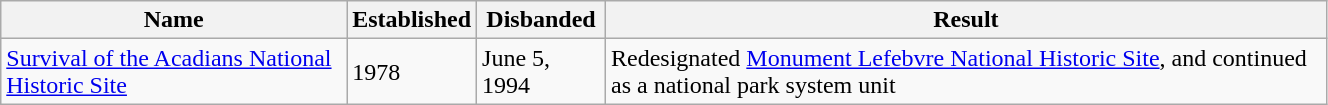<table class="wikitable" style="width:70%;">
<tr>
<th>Name</th>
<th>Established</th>
<th>Disbanded</th>
<th>Result</th>
</tr>
<tr>
<td><a href='#'>Survival of the Acadians National Historic Site</a></td>
<td>1978</td>
<td>June 5, 1994</td>
<td>Redesignated <a href='#'>Monument Lefebvre National Historic Site</a>, and continued as a national park system unit</td>
</tr>
</table>
